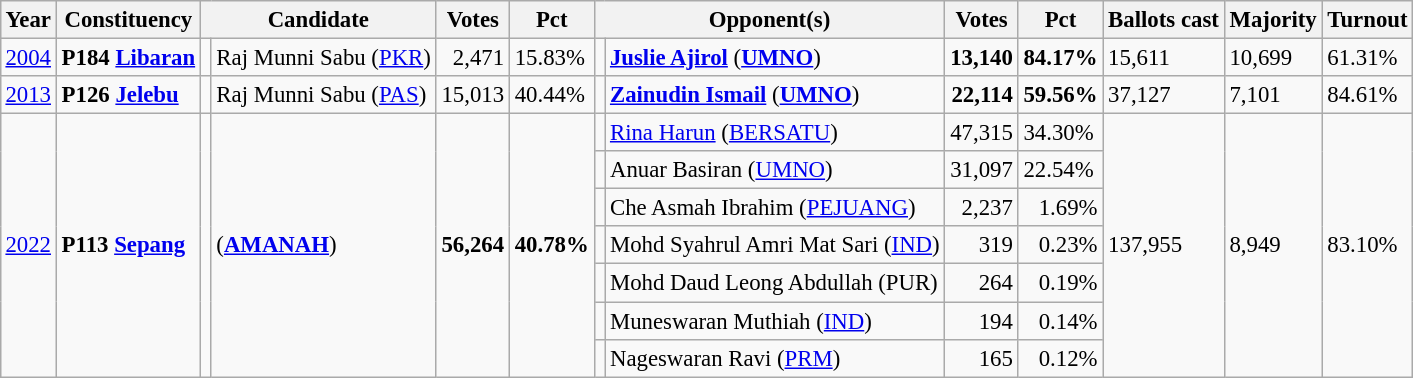<table class="wikitable" style="margin:0.5em ; font-size:95%">
<tr>
<th>Year</th>
<th>Constituency</th>
<th colspan=2>Candidate</th>
<th>Votes</th>
<th>Pct</th>
<th colspan=2>Opponent(s)</th>
<th>Votes</th>
<th>Pct</th>
<th>Ballots cast</th>
<th>Majority</th>
<th>Turnout</th>
</tr>
<tr>
<td><a href='#'>2004</a></td>
<td><strong>P184 <a href='#'>Libaran</a></strong></td>
<td></td>
<td>Raj Munni Sabu (<a href='#'>PKR</a>)</td>
<td align="right">2,471</td>
<td>15.83%</td>
<td></td>
<td><strong><a href='#'>Juslie Ajirol</a></strong> (<a href='#'><strong>UMNO</strong></a>)</td>
<td align="right"><strong>13,140</strong></td>
<td><strong>84.17%</strong></td>
<td>15,611</td>
<td>10,699</td>
<td>61.31%</td>
</tr>
<tr>
<td><a href='#'>2013</a></td>
<td><strong>P126 <a href='#'>Jelebu</a></strong></td>
<td></td>
<td>Raj Munni Sabu (<a href='#'>PAS</a>)</td>
<td align="right">15,013</td>
<td>40.44%</td>
<td></td>
<td><strong><a href='#'>Zainudin Ismail</a></strong> (<a href='#'><strong>UMNO</strong></a>)</td>
<td align="right"><strong>22,114</strong></td>
<td><strong>59.56%</strong></td>
<td>37,127</td>
<td>7,101</td>
<td>84.61%</td>
</tr>
<tr>
<td rowspan=7><a href='#'>2022</a></td>
<td rowspan=7><strong>P113 <a href='#'>Sepang</a></strong></td>
<td rowspan=7 ></td>
<td rowspan=7><strong></strong> (<a href='#'><strong>AMANAH</strong></a>)</td>
<td rowspan=7 align="right"><strong>56,264</strong></td>
<td rowspan=7><strong>40.78%</strong></td>
<td bgcolor=></td>
<td><a href='#'>Rina Harun</a> (<a href='#'>BERSATU</a>)</td>
<td align="right">47,315</td>
<td>34.30%</td>
<td rowspan=7>137,955</td>
<td rowspan=7>8,949</td>
<td rowspan=7>83.10%</td>
</tr>
<tr>
<td></td>
<td>Anuar Basiran (<a href='#'>UMNO</a>)</td>
<td align="right">31,097</td>
<td>22.54%</td>
</tr>
<tr>
<td bgcolor=></td>
<td>Che Asmah Ibrahim (<a href='#'>PEJUANG</a>)</td>
<td align="right">2,237</td>
<td align="right">1.69%</td>
</tr>
<tr>
<td></td>
<td>Mohd Syahrul Amri Mat Sari (<a href='#'>IND</a>)</td>
<td align="right">319</td>
<td align="right">0.23%</td>
</tr>
<tr>
<td></td>
<td>Mohd Daud Leong Abdullah (PUR)</td>
<td align="right">264</td>
<td align="right">0.19%</td>
</tr>
<tr>
<td></td>
<td>Muneswaran Muthiah (<a href='#'>IND</a>)</td>
<td align="right">194</td>
<td align="right">0.14%</td>
</tr>
<tr>
<td bgcolor=></td>
<td>Nageswaran Ravi (<a href='#'>PRM</a>)</td>
<td align="right">165</td>
<td align="right">0.12%</td>
</tr>
</table>
